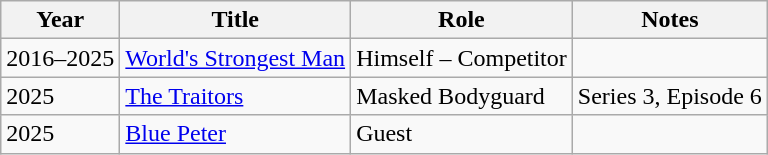<table class="wikitable sortable">
<tr>
<th>Year</th>
<th>Title</th>
<th>Role</th>
<th>Notes</th>
</tr>
<tr>
<td>2016–2025</td>
<td><a href='#'>World's Strongest Man</a></td>
<td>Himself – Competitor</td>
<td></td>
</tr>
<tr>
<td>2025</td>
<td><a href='#'>The Traitors</a></td>
<td>Masked Bodyguard</td>
<td>Series 3, Episode 6</td>
</tr>
<tr>
<td>2025</td>
<td><a href='#'>Blue Peter</a></td>
<td>Guest</td>
<td></td>
</tr>
</table>
